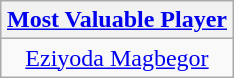<table class=wikitable style="text-align:center; margin:auto">
<tr>
<th><a href='#'>Most Valuable Player</a></th>
</tr>
<tr>
<td> <a href='#'>Eziyoda Magbegor</a></td>
</tr>
</table>
